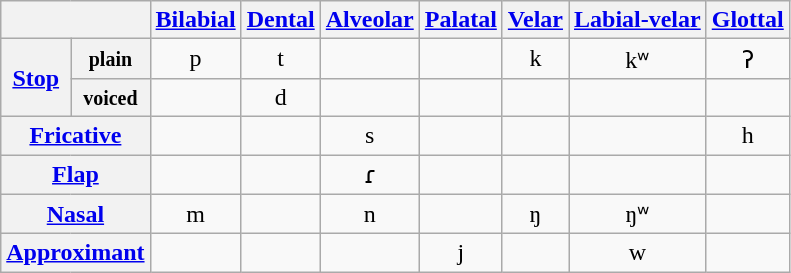<table class="wikitable">
<tr>
<th colspan="2"></th>
<th><a href='#'>Bilabial</a></th>
<th><a href='#'>Dental</a></th>
<th><a href='#'>Alveolar</a></th>
<th><a href='#'>Palatal</a></th>
<th><a href='#'>Velar</a></th>
<th><a href='#'>Labial-velar</a></th>
<th><a href='#'>Glottal</a></th>
</tr>
<tr align="center">
<th rowspan="2"><a href='#'>Stop</a></th>
<th><small>plain</small></th>
<td>p</td>
<td>t</td>
<td></td>
<td></td>
<td>k</td>
<td>kʷ</td>
<td>ʔ</td>
</tr>
<tr align="center">
<th><small>voiced</small></th>
<td></td>
<td>d</td>
<td></td>
<td></td>
<td></td>
<td></td>
<td></td>
</tr>
<tr align="center">
<th colspan="2"><a href='#'>Fricative</a></th>
<td></td>
<td></td>
<td>s</td>
<td></td>
<td></td>
<td></td>
<td>h</td>
</tr>
<tr align="center">
<th colspan="2"><a href='#'>Flap</a></th>
<td></td>
<td></td>
<td>ɾ</td>
<td></td>
<td></td>
<td></td>
<td></td>
</tr>
<tr align="center">
<th colspan="2"><a href='#'>Nasal</a></th>
<td>m</td>
<td></td>
<td>n</td>
<td></td>
<td>ŋ</td>
<td>ŋʷ</td>
<td></td>
</tr>
<tr align="center">
<th colspan="2"><a href='#'>Approximant</a></th>
<td></td>
<td></td>
<td></td>
<td>j</td>
<td></td>
<td>w</td>
<td></td>
</tr>
</table>
